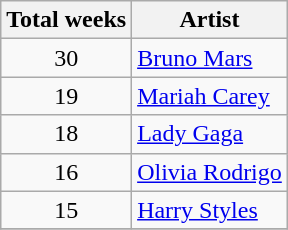<table class="wikitable sortable" >
<tr>
<th>Total weeks</th>
<th>Artist</th>
</tr>
<tr>
<td align="center">30</td>
<td><a href='#'>Bruno Mars</a></td>
</tr>
<tr>
<td align="center">19</td>
<td><a href='#'>Mariah Carey</a></td>
</tr>
<tr>
<td align="center">18</td>
<td><a href='#'>Lady Gaga</a></td>
</tr>
<tr>
<td align="center">16</td>
<td><a href='#'>Olivia Rodrigo</a></td>
</tr>
<tr>
<td align="center">15</td>
<td><a href='#'>Harry Styles</a></td>
</tr>
<tr>
</tr>
</table>
